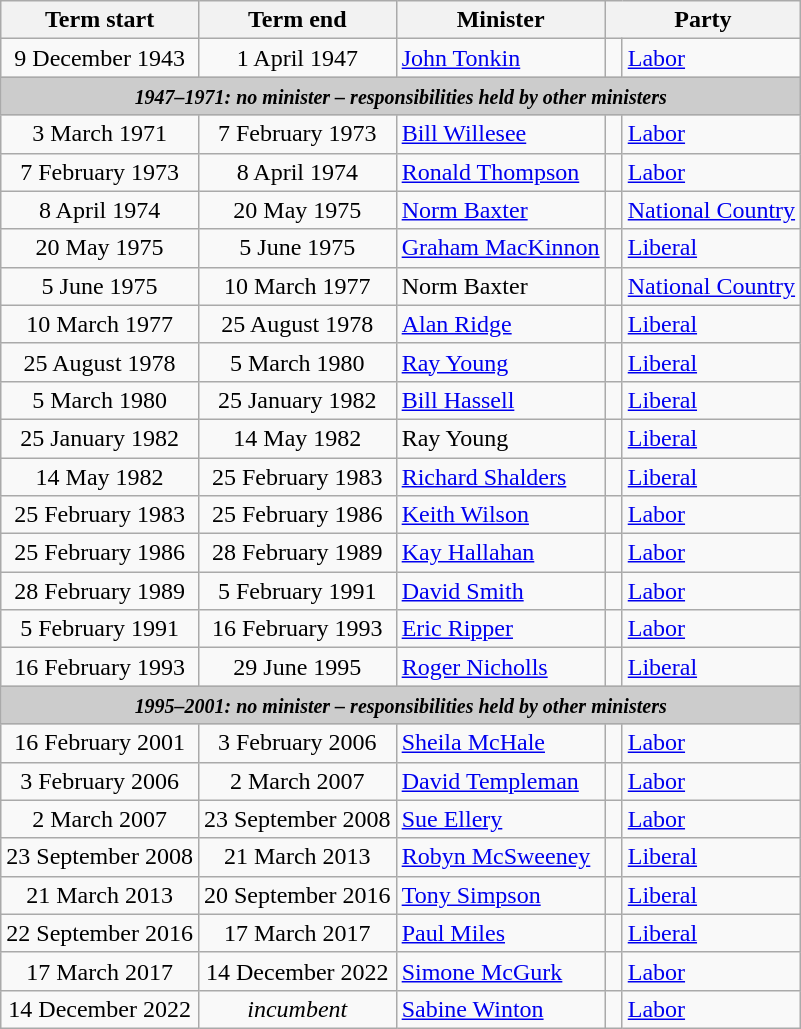<table class="wikitable">
<tr>
<th>Term start</th>
<th>Term end</th>
<th>Minister</th>
<th colspan="2">Party</th>
</tr>
<tr>
<td align=center>9 December 1943</td>
<td align=center>1 April 1947</td>
<td><a href='#'>John Tonkin</a></td>
<td> </td>
<td><a href='#'>Labor</a></td>
</tr>
<tr>
<th colspan=5 style="background: #cccccc;"><small><strong><em>1947–1971: no minister – responsibilities held by other ministers</em></strong></small></th>
</tr>
<tr>
<td align=center>3 March 1971</td>
<td align=center>7 February 1973</td>
<td><a href='#'>Bill Willesee</a></td>
<td> </td>
<td><a href='#'>Labor</a></td>
</tr>
<tr>
<td align=center>7 February 1973</td>
<td align=center>8 April 1974</td>
<td><a href='#'>Ronald Thompson</a></td>
<td> </td>
<td><a href='#'>Labor</a></td>
</tr>
<tr>
<td align=center>8 April 1974</td>
<td align=center>20 May 1975</td>
<td><a href='#'>Norm Baxter</a></td>
<td> </td>
<td><a href='#'>National Country</a></td>
</tr>
<tr>
<td align=center>20 May 1975</td>
<td align=center>5 June 1975</td>
<td><a href='#'>Graham MacKinnon</a></td>
<td> </td>
<td><a href='#'>Liberal</a></td>
</tr>
<tr>
<td align=center>5 June 1975</td>
<td align=center>10 March 1977</td>
<td>Norm Baxter </td>
<td> </td>
<td><a href='#'>National Country</a></td>
</tr>
<tr>
<td align=center>10 March 1977</td>
<td align=center>25 August 1978</td>
<td><a href='#'>Alan Ridge</a></td>
<td> </td>
<td><a href='#'>Liberal</a></td>
</tr>
<tr>
<td align=center>25 August 1978</td>
<td align=center>5 March 1980</td>
<td><a href='#'>Ray Young</a></td>
<td> </td>
<td><a href='#'>Liberal</a></td>
</tr>
<tr>
<td align=center>5 March 1980</td>
<td align=center>25 January 1982</td>
<td><a href='#'>Bill Hassell</a></td>
<td> </td>
<td><a href='#'>Liberal</a></td>
</tr>
<tr>
<td align=center>25 January 1982</td>
<td align=center>14 May 1982</td>
<td>Ray Young </td>
<td> </td>
<td><a href='#'>Liberal</a></td>
</tr>
<tr>
<td align=center>14 May 1982</td>
<td align=center>25 February 1983</td>
<td><a href='#'>Richard Shalders</a></td>
<td> </td>
<td><a href='#'>Liberal</a></td>
</tr>
<tr>
<td align=center>25 February 1983</td>
<td align=center>25 February 1986</td>
<td><a href='#'>Keith Wilson</a></td>
<td> </td>
<td><a href='#'>Labor</a></td>
</tr>
<tr>
<td align=center>25 February 1986</td>
<td align=center>28 February 1989</td>
<td><a href='#'>Kay Hallahan</a></td>
<td> </td>
<td><a href='#'>Labor</a></td>
</tr>
<tr>
<td align=center>28 February 1989</td>
<td align=center>5 February 1991</td>
<td><a href='#'>David Smith</a></td>
<td> </td>
<td><a href='#'>Labor</a></td>
</tr>
<tr>
<td align=center>5 February 1991</td>
<td align=center>16 February 1993</td>
<td><a href='#'>Eric Ripper</a></td>
<td> </td>
<td><a href='#'>Labor</a></td>
</tr>
<tr>
<td align=center>16 February 1993</td>
<td align=center>29 June 1995</td>
<td><a href='#'>Roger Nicholls</a></td>
<td> </td>
<td><a href='#'>Liberal</a></td>
</tr>
<tr>
<th colspan=5 style="background: #cccccc;"><small><strong><em>1995–2001: no minister – responsibilities held by other ministers</em></strong></small></th>
</tr>
<tr>
<td align=center>16 February 2001</td>
<td align=center>3 February 2006</td>
<td><a href='#'>Sheila McHale</a></td>
<td> </td>
<td><a href='#'>Labor</a></td>
</tr>
<tr>
<td align=center>3 February 2006</td>
<td align=center>2 March 2007</td>
<td><a href='#'>David Templeman</a></td>
<td> </td>
<td><a href='#'>Labor</a></td>
</tr>
<tr>
<td align=center>2 March 2007</td>
<td align=center>23 September 2008</td>
<td><a href='#'>Sue Ellery</a></td>
<td> </td>
<td><a href='#'>Labor</a></td>
</tr>
<tr>
<td align=center>23 September 2008</td>
<td align=center>21 March 2013</td>
<td><a href='#'>Robyn McSweeney</a></td>
<td> </td>
<td><a href='#'>Liberal</a></td>
</tr>
<tr>
<td align=center>21 March 2013</td>
<td align=center>20 September 2016</td>
<td><a href='#'>Tony Simpson</a></td>
<td> </td>
<td><a href='#'>Liberal</a></td>
</tr>
<tr>
<td align=center>22 September 2016</td>
<td align=center>17 March 2017</td>
<td><a href='#'>Paul Miles</a></td>
<td> </td>
<td><a href='#'>Liberal</a></td>
</tr>
<tr>
<td align=center>17 March 2017</td>
<td align=center>14 December 2022</td>
<td><a href='#'>Simone McGurk</a></td>
<td> </td>
<td><a href='#'>Labor</a></td>
</tr>
<tr>
<td align=center>14 December 2022</td>
<td align=center><em>incumbent</em></td>
<td><a href='#'>Sabine Winton</a></td>
<td> </td>
<td><a href='#'>Labor</a></td>
</tr>
</table>
